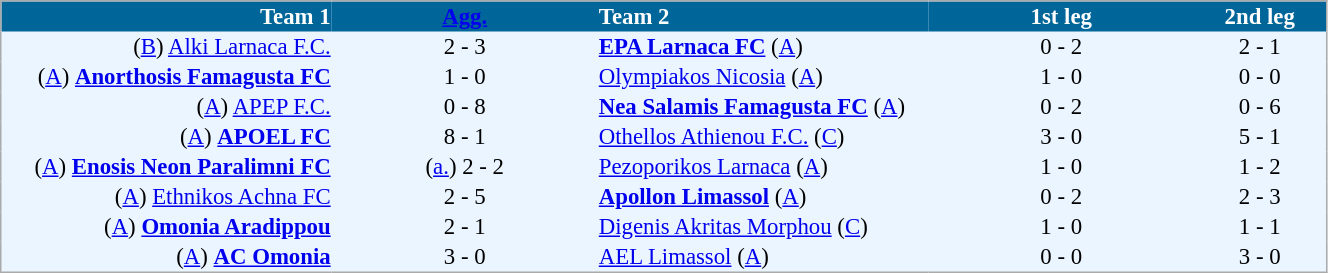<table cellspacing="0" style="background: #EBF5FF; border: 1px #aaa solid; border-collapse: collapse; font-size: 95%;" width=70%>
<tr bgcolor=#006699 style="color:white;">
<th width=25% align="right">Team 1</th>
<th width=20% align="center"><a href='#'>Agg.</a></th>
<th width=25% align="left">Team 2</th>
<th width=20% align="center">1st leg</th>
<th width=20% align="center">2nd leg</th>
</tr>
<tr>
<td align=right>(<a href='#'>B</a>) <a href='#'>Alki Larnaca F.C.</a></td>
<td align=center>2 - 3</td>
<td align=left><strong><a href='#'>EPA Larnaca FC</a></strong> (<a href='#'>A</a>)</td>
<td align=center>0 - 2</td>
<td align=center>2 - 1</td>
</tr>
<tr>
<td align=right>(<a href='#'>A</a>) <strong><a href='#'>Anorthosis Famagusta FC</a></strong></td>
<td align=center>1 - 0</td>
<td align=left><a href='#'>Olympiakos Nicosia</a> (<a href='#'>A</a>)</td>
<td align=center>1 - 0</td>
<td align=center>0 - 0</td>
</tr>
<tr>
<td align=right>(<a href='#'>A</a>) <a href='#'>APEP F.C.</a></td>
<td align=center>0 - 8</td>
<td align=left><strong><a href='#'>Nea Salamis Famagusta FC</a></strong> (<a href='#'>A</a>)</td>
<td align=center>0 - 2</td>
<td align=center>0 - 6</td>
</tr>
<tr>
<td align=right>(<a href='#'>A</a>) <strong><a href='#'>APOEL FC</a></strong></td>
<td align=center>8 - 1</td>
<td align=left><a href='#'>Othellos Athienou F.C.</a> (<a href='#'>C</a>)</td>
<td align=center>3 - 0</td>
<td align=center>5 - 1</td>
</tr>
<tr>
<td align=right>(<a href='#'>A</a>) <strong><a href='#'>Enosis Neon Paralimni FC</a></strong></td>
<td align=center>(<a href='#'>a.</a>) 2 - 2</td>
<td align=left><a href='#'>Pezoporikos Larnaca</a> (<a href='#'>A</a>)</td>
<td align=center>1 - 0</td>
<td align=center>1 - 2</td>
</tr>
<tr>
<td align=right>(<a href='#'>A</a>) <a href='#'>Ethnikos Achna FC</a></td>
<td align=center>2 - 5</td>
<td align=left><strong><a href='#'>Apollon Limassol</a></strong> (<a href='#'>A</a>)</td>
<td align=center>0 - 2</td>
<td align=center>2 - 3</td>
</tr>
<tr>
<td align=right>(<a href='#'>A</a>) <strong><a href='#'>Omonia Aradippou</a></strong></td>
<td align=center>2 - 1</td>
<td align=left><a href='#'>Digenis Akritas Morphou</a> (<a href='#'>C</a>)</td>
<td align=center>1 - 0</td>
<td align=center>1 - 1</td>
</tr>
<tr>
<td align=right>(<a href='#'>A</a>) <strong><a href='#'>AC Omonia</a></strong></td>
<td align=center>3 - 0</td>
<td align=left><a href='#'>AEL Limassol</a> (<a href='#'>A</a>)</td>
<td align=center>0 - 0</td>
<td align=center>3 - 0</td>
</tr>
<tr>
</tr>
</table>
